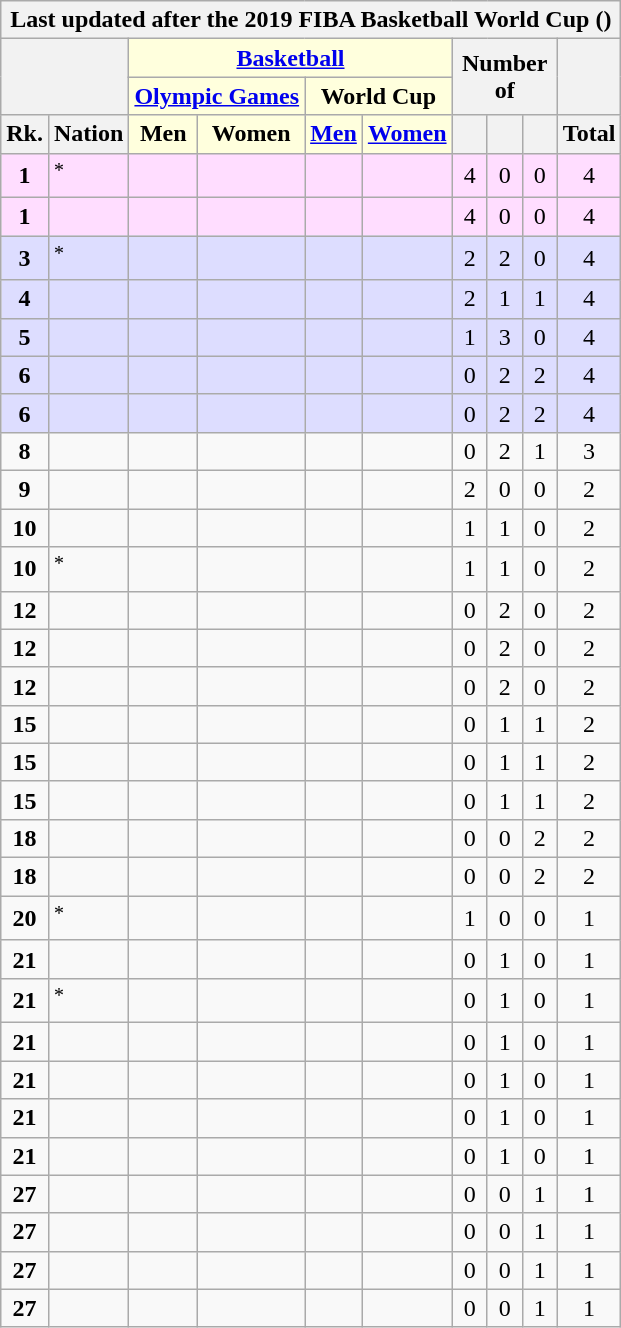<table class="wikitable" style="margin-top: 0em; text-align: center; font-size: 100%;">
<tr>
<th colspan="10">Last updated after the 2019 FIBA Basketball World Cup ()</th>
</tr>
<tr>
<th rowspan="2" colspan="2"></th>
<th colspan="4" style="background: #ffd;"><a href='#'>Basketball</a></th>
<th rowspan="2" colspan="3">Number of</th>
<th rowspan="2"></th>
</tr>
<tr>
<th colspan="2" style="background: #ffd;"><a href='#'>Olympic Games</a></th>
<th colspan="2" style="background: #ffd;">World Cup</th>
</tr>
<tr>
<th style="width: 1em;">Rk.</th>
<th>Nation</th>
<th style="background: #ffd;">Men</th>
<th style="background: #ffd;">Women</th>
<th style="background: #ffd;"><a href='#'>Men</a></th>
<th style="background: #ffd;"><a href='#'>Women</a></th>
<th style="width: 1em;"></th>
<th style="width: 1em;"></th>
<th style="width: 1em;"></th>
<th style="width: 1em;">Total</th>
</tr>
<tr style="background: #fdf;">
<td><strong>1</strong></td>
<td style="text-align: left;"><em></em><sup>*</sup></td>
<td></td>
<td></td>
<td></td>
<td></td>
<td>4</td>
<td>0</td>
<td>0</td>
<td>4</td>
</tr>
<tr style="background: #fdf;">
<td><strong>1</strong></td>
<td style="text-align: left;"></td>
<td></td>
<td></td>
<td></td>
<td></td>
<td>4</td>
<td>0</td>
<td>0</td>
<td>4</td>
</tr>
<tr style="background: #ddf;">
<td><strong>3</strong></td>
<td style="text-align: left;"><em></em><sup>*</sup></td>
<td></td>
<td></td>
<td></td>
<td></td>
<td>2</td>
<td>2</td>
<td>0</td>
<td>4</td>
</tr>
<tr style="background: #ddf;">
<td><strong>4</strong></td>
<td style="text-align: left;"></td>
<td></td>
<td></td>
<td></td>
<td></td>
<td>2</td>
<td>1</td>
<td>1</td>
<td>4</td>
</tr>
<tr style="background: #ddf;">
<td><strong>5</strong></td>
<td style="text-align: left;"></td>
<td></td>
<td></td>
<td></td>
<td></td>
<td>1</td>
<td>3</td>
<td>0</td>
<td>4</td>
</tr>
<tr style="background: #ddf;">
<td><strong>6</strong></td>
<td style="text-align: left;"></td>
<td></td>
<td></td>
<td></td>
<td></td>
<td>0</td>
<td>2</td>
<td>2</td>
<td>4</td>
</tr>
<tr style="background: #ddf;">
<td><strong>6</strong></td>
<td style="text-align: left;"></td>
<td></td>
<td></td>
<td></td>
<td></td>
<td>0</td>
<td>2</td>
<td>2</td>
<td>4</td>
</tr>
<tr>
<td><strong>8</strong></td>
<td style="text-align: left;"></td>
<td></td>
<td></td>
<td></td>
<td></td>
<td>0</td>
<td>2</td>
<td>1</td>
<td>3</td>
</tr>
<tr>
<td><strong>9</strong></td>
<td style="text-align: left;"></td>
<td></td>
<td></td>
<td></td>
<td></td>
<td>2</td>
<td>0</td>
<td>0</td>
<td>2</td>
</tr>
<tr>
<td><strong>10</strong></td>
<td style="text-align: left;"></td>
<td></td>
<td></td>
<td></td>
<td></td>
<td>1</td>
<td>1</td>
<td>0</td>
<td>2</td>
</tr>
<tr>
<td><strong>10</strong></td>
<td style="text-align: left;"><em></em><sup>*</sup></td>
<td></td>
<td></td>
<td></td>
<td></td>
<td>1</td>
<td>1</td>
<td>0</td>
<td>2</td>
</tr>
<tr>
<td><strong>12</strong></td>
<td style="text-align: left;"></td>
<td></td>
<td></td>
<td></td>
<td></td>
<td>0</td>
<td>2</td>
<td>0</td>
<td>2</td>
</tr>
<tr>
<td><strong>12</strong></td>
<td style="text-align: left;"></td>
<td></td>
<td></td>
<td></td>
<td></td>
<td>0</td>
<td>2</td>
<td>0</td>
<td>2</td>
</tr>
<tr>
<td><strong>12</strong></td>
<td style="text-align: left;"></td>
<td></td>
<td></td>
<td></td>
<td></td>
<td>0</td>
<td>2</td>
<td>0</td>
<td>2</td>
</tr>
<tr>
<td><strong>15</strong></td>
<td style="text-align: left;"></td>
<td></td>
<td></td>
<td></td>
<td></td>
<td>0</td>
<td>1</td>
<td>1</td>
<td>2</td>
</tr>
<tr>
<td><strong>15</strong></td>
<td style="text-align: left;"></td>
<td></td>
<td></td>
<td></td>
<td></td>
<td>0</td>
<td>1</td>
<td>1</td>
<td>2</td>
</tr>
<tr>
<td><strong>15</strong></td>
<td style="text-align: left;"></td>
<td></td>
<td></td>
<td></td>
<td></td>
<td>0</td>
<td>1</td>
<td>1</td>
<td>2</td>
</tr>
<tr>
<td><strong>18</strong></td>
<td style="text-align: left;"></td>
<td></td>
<td></td>
<td></td>
<td></td>
<td>0</td>
<td>0</td>
<td>2</td>
<td>2</td>
</tr>
<tr>
<td><strong>18</strong></td>
<td style="text-align: left;"></td>
<td></td>
<td></td>
<td></td>
<td></td>
<td>0</td>
<td>0</td>
<td>2</td>
<td>2</td>
</tr>
<tr>
<td><strong>20</strong></td>
<td style="text-align: left;"><em></em><sup>*</sup></td>
<td></td>
<td></td>
<td></td>
<td></td>
<td>1</td>
<td>0</td>
<td>0</td>
<td>1</td>
</tr>
<tr>
<td><strong>21</strong></td>
<td style="text-align: left;"></td>
<td></td>
<td></td>
<td></td>
<td></td>
<td>0</td>
<td>1</td>
<td>0</td>
<td>1</td>
</tr>
<tr>
<td><strong>21</strong></td>
<td style="text-align: left;"><em></em><sup>*</sup></td>
<td></td>
<td></td>
<td></td>
<td></td>
<td>0</td>
<td>1</td>
<td>0</td>
<td>1</td>
</tr>
<tr>
<td><strong>21</strong></td>
<td style="text-align: left;"></td>
<td></td>
<td></td>
<td></td>
<td></td>
<td>0</td>
<td>1</td>
<td>0</td>
<td>1</td>
</tr>
<tr>
<td><strong>21</strong></td>
<td style="text-align: left;"></td>
<td></td>
<td></td>
<td></td>
<td></td>
<td>0</td>
<td>1</td>
<td>0</td>
<td>1</td>
</tr>
<tr>
<td><strong>21</strong></td>
<td style="text-align: left;"></td>
<td></td>
<td></td>
<td></td>
<td></td>
<td>0</td>
<td>1</td>
<td>0</td>
<td>1</td>
</tr>
<tr>
<td><strong>21</strong></td>
<td style="text-align: left;"></td>
<td></td>
<td></td>
<td></td>
<td></td>
<td>0</td>
<td>1</td>
<td>0</td>
<td>1</td>
</tr>
<tr>
<td><strong>27</strong></td>
<td style="text-align: left;"></td>
<td></td>
<td></td>
<td></td>
<td></td>
<td>0</td>
<td>0</td>
<td>1</td>
<td>1</td>
</tr>
<tr>
<td><strong>27</strong></td>
<td style="text-align: left;"></td>
<td></td>
<td></td>
<td></td>
<td></td>
<td>0</td>
<td>0</td>
<td>1</td>
<td>1</td>
</tr>
<tr>
<td><strong>27</strong></td>
<td style="text-align: left;"></td>
<td></td>
<td></td>
<td></td>
<td></td>
<td>0</td>
<td>0</td>
<td>1</td>
<td>1</td>
</tr>
<tr>
<td><strong>27</strong></td>
<td style="text-align: left;"></td>
<td></td>
<td></td>
<td></td>
<td></td>
<td>0</td>
<td>0</td>
<td>1</td>
<td>1</td>
</tr>
</table>
